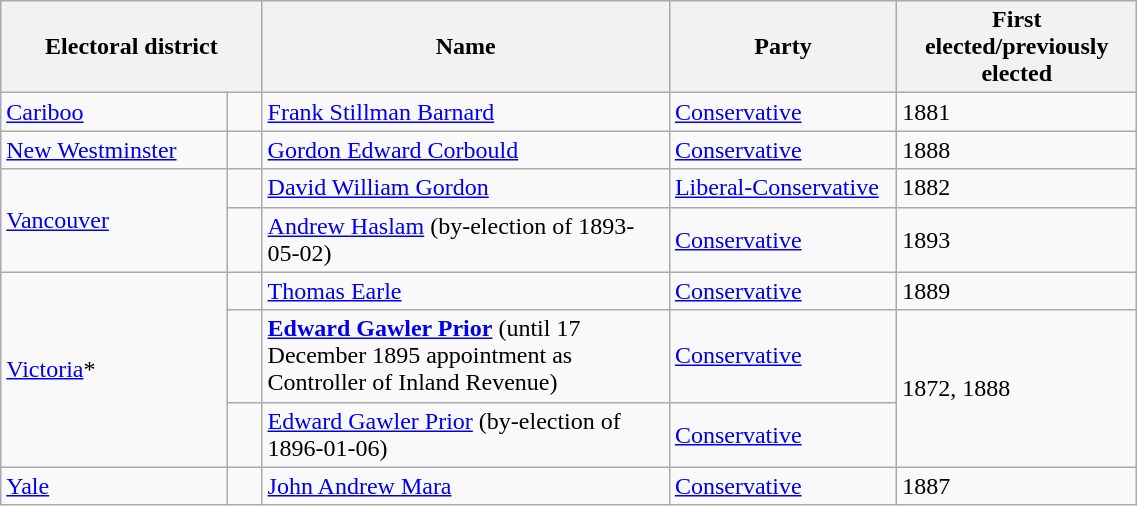<table class="wikitable" style="width:60%;">
<tr>
<th colspan="2" style="width:23%;">Electoral district</th>
<th>Name</th>
<th width=20%>Party</th>
<th>First elected/previously elected</th>
</tr>
<tr>
<td width=20%><a href='#'>Cariboo</a></td>
<td></td>
<td><a href='#'>Frank Stillman Barnard</a></td>
<td><a href='#'>Conservative</a></td>
<td>1881</td>
</tr>
<tr>
<td><a href='#'>New Westminster</a></td>
<td></td>
<td><a href='#'>Gordon Edward Corbould</a></td>
<td><a href='#'>Conservative</a></td>
<td>1888</td>
</tr>
<tr>
<td rowspan=2><a href='#'>Vancouver</a></td>
<td></td>
<td><a href='#'>David William Gordon</a></td>
<td><a href='#'>Liberal-Conservative</a></td>
<td>1882</td>
</tr>
<tr>
<td></td>
<td><a href='#'>Andrew Haslam</a> (by-election of 1893-05-02)</td>
<td><a href='#'>Conservative</a></td>
<td>1893</td>
</tr>
<tr>
<td rowspan=3><a href='#'>Victoria</a>*</td>
<td></td>
<td><a href='#'>Thomas Earle</a></td>
<td><a href='#'>Conservative</a></td>
<td>1889</td>
</tr>
<tr>
<td></td>
<td><strong><a href='#'>Edward Gawler Prior</a></strong> (until 17 December 1895 appointment as Controller of Inland Revenue)</td>
<td><a href='#'>Conservative</a></td>
<td rowspan=2>1872, 1888</td>
</tr>
<tr>
<td></td>
<td><a href='#'>Edward Gawler Prior</a> (by-election of 1896-01-06)</td>
<td><a href='#'>Conservative</a></td>
</tr>
<tr>
<td><a href='#'>Yale</a></td>
<td></td>
<td><a href='#'>John Andrew Mara</a></td>
<td><a href='#'>Conservative</a></td>
<td>1887</td>
</tr>
</table>
